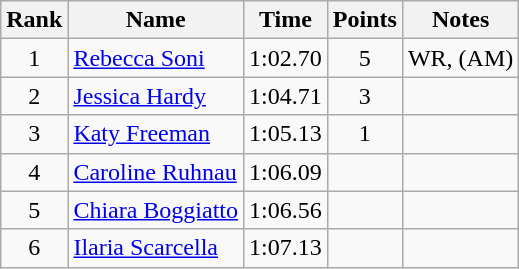<table class="wikitable" style="text-align:center">
<tr>
<th>Rank</th>
<th>Name</th>
<th>Time</th>
<th>Points</th>
<th>Notes</th>
</tr>
<tr>
<td>1</td>
<td align="left"> <a href='#'>Rebecca Soni</a></td>
<td>1:02.70</td>
<td>5</td>
<td>WR, (AM)</td>
</tr>
<tr>
<td>2</td>
<td align="left"> <a href='#'>Jessica Hardy</a></td>
<td>1:04.71</td>
<td>3</td>
<td></td>
</tr>
<tr>
<td>3</td>
<td align="left"> <a href='#'>Katy Freeman</a></td>
<td>1:05.13</td>
<td>1</td>
<td></td>
</tr>
<tr>
<td>4</td>
<td align="left"> <a href='#'>Caroline Ruhnau</a></td>
<td>1:06.09</td>
<td></td>
<td></td>
</tr>
<tr>
<td>5</td>
<td align="left"> <a href='#'>Chiara Boggiatto</a></td>
<td>1:06.56</td>
<td></td>
<td></td>
</tr>
<tr>
<td>6</td>
<td align="left"> <a href='#'>Ilaria Scarcella</a></td>
<td>1:07.13</td>
<td></td>
<td></td>
</tr>
</table>
